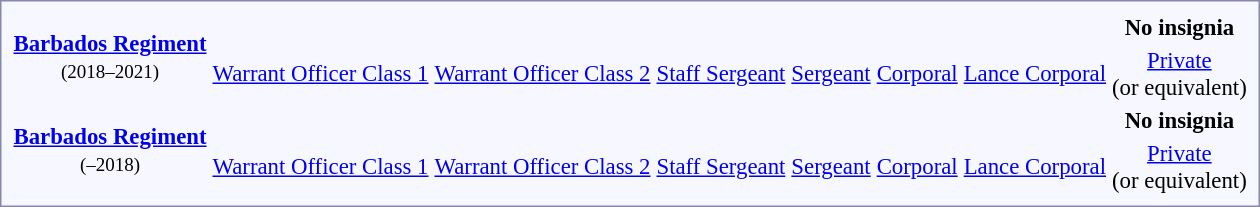<table style="border:1px solid #8888aa; background-color:#f7f8ff; padding:5px; font-size:95%; margin: 0px 12px 12px 0px;">
<tr style="text-align:center;">
<td rowspan=2><strong> <a href='#'>Barbados Regiment</a></strong><br><small>(2018–2021)</small></td>
<td colspan=6></td>
<td colspan=1></td>
<td colspan=1></td>
<td colspan=2></td>
<td colspan=12></td>
<td colspan=4></td>
<td colspan=2></td>
<td colspan=8><strong>No insignia</strong></td>
</tr>
<tr style="text-align:center;">
<td colspan=6><a href='#'>Warrant Officer Class 1</a></td>
<td colspan=2><a href='#'>Warrant Officer Class 2</a></td>
<td colspan=2><a href='#'>Staff Sergeant</a></td>
<td colspan=12><a href='#'>Sergeant</a></td>
<td colspan=4><a href='#'>Corporal</a></td>
<td colspan=2><a href='#'>Lance Corporal</a></td>
<td colspan=8><a href='#'>Private</a><br>(or equivalent)</td>
</tr>
<tr style="text-align:center;">
<td rowspan=2><strong> <a href='#'>Barbados Regiment</a></strong><br><small>(–2018)</small></td>
<td colspan=6></td>
<td colspan=1></td>
<td colspan=1></td>
<td colspan=2></td>
<td colspan=12></td>
<td colspan=4></td>
<td colspan=2></td>
<td colspan=8><strong>No insignia</strong></td>
</tr>
<tr style="text-align:center;">
<td colspan=6><a href='#'>Warrant Officer Class 1</a></td>
<td colspan=2><a href='#'>Warrant Officer Class 2</a></td>
<td colspan=2><a href='#'>Staff Sergeant</a></td>
<td colspan=12><a href='#'>Sergeant</a></td>
<td colspan=4><a href='#'>Corporal</a></td>
<td colspan=2><a href='#'>Lance Corporal</a></td>
<td colspan=8><a href='#'>Private</a><br>(or equivalent)</td>
</tr>
</table>
